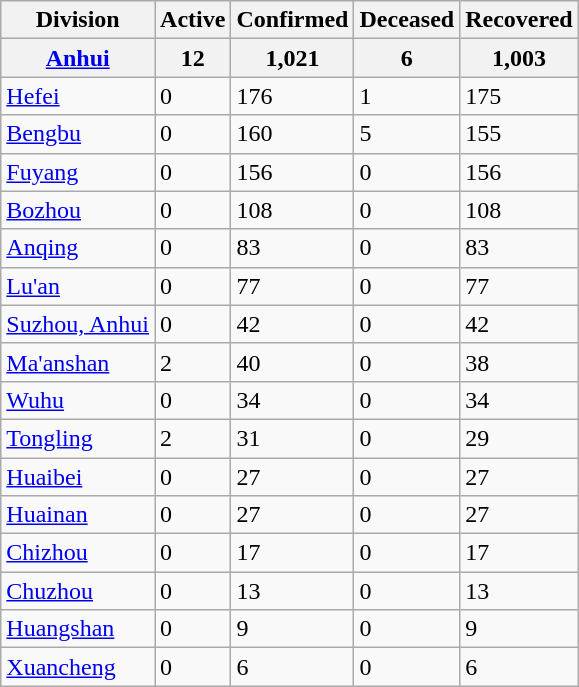<table class="wikitable sortable" align="right">
<tr>
<th>Division</th>
<th>Active</th>
<th>Confirmed</th>
<th>Deceased</th>
<th>Recovered</th>
</tr>
<tr>
<th><a href='#'>Anhui</a></th>
<th>12</th>
<th>1,021</th>
<th>6</th>
<th>1,003</th>
</tr>
<tr>
<td><a href='#'>Hefei</a></td>
<td>0</td>
<td>176</td>
<td>1</td>
<td>175</td>
</tr>
<tr>
<td><a href='#'>Bengbu</a></td>
<td>0</td>
<td>160</td>
<td>5</td>
<td>155</td>
</tr>
<tr>
<td><a href='#'>Fuyang</a></td>
<td>0</td>
<td>156</td>
<td>0</td>
<td>156</td>
</tr>
<tr>
<td><a href='#'>Bozhou</a></td>
<td>0</td>
<td>108</td>
<td>0</td>
<td>108</td>
</tr>
<tr>
<td><a href='#'>Anqing</a></td>
<td>0</td>
<td>83</td>
<td>0</td>
<td>83</td>
</tr>
<tr>
<td><a href='#'>Lu'an</a></td>
<td>0</td>
<td>77</td>
<td>0</td>
<td>77</td>
</tr>
<tr>
<td><a href='#'>Suzhou, Anhui</a></td>
<td>0</td>
<td>42</td>
<td>0</td>
<td>42</td>
</tr>
<tr>
<td><a href='#'>Ma'anshan</a></td>
<td>2</td>
<td>40</td>
<td>0</td>
<td>38</td>
</tr>
<tr>
<td><a href='#'>Wuhu</a></td>
<td>0</td>
<td>34</td>
<td>0</td>
<td>34</td>
</tr>
<tr>
<td><a href='#'>Tongling</a></td>
<td>2</td>
<td>31</td>
<td>0</td>
<td>29</td>
</tr>
<tr>
<td><a href='#'>Huaibei</a></td>
<td>0</td>
<td>27</td>
<td>0</td>
<td>27</td>
</tr>
<tr>
<td><a href='#'>Huainan</a></td>
<td>0</td>
<td>27</td>
<td>0</td>
<td>27</td>
</tr>
<tr>
<td><a href='#'>Chizhou</a></td>
<td>0</td>
<td>17</td>
<td>0</td>
<td>17</td>
</tr>
<tr>
<td><a href='#'>Chuzhou</a></td>
<td>0</td>
<td>13</td>
<td>0</td>
<td>13</td>
</tr>
<tr>
<td><a href='#'>Huangshan</a></td>
<td>0</td>
<td>9</td>
<td>0</td>
<td>9</td>
</tr>
<tr>
<td><a href='#'>Xuancheng</a></td>
<td>0</td>
<td>6</td>
<td>0</td>
<td>6</td>
</tr>
</table>
